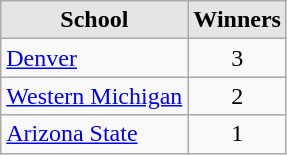<table class="wikitable">
<tr>
<th style="background:#e5e5e5;">School</th>
<th style="background:#e5e5e5;">Winners</th>
</tr>
<tr>
<td><a href='#'>Denver</a></td>
<td align=center>3</td>
</tr>
<tr>
<td><a href='#'>Western Michigan</a></td>
<td align=center>2</td>
</tr>
<tr>
<td><a href='#'>Arizona State</a></td>
<td align=center>1</td>
</tr>
</table>
